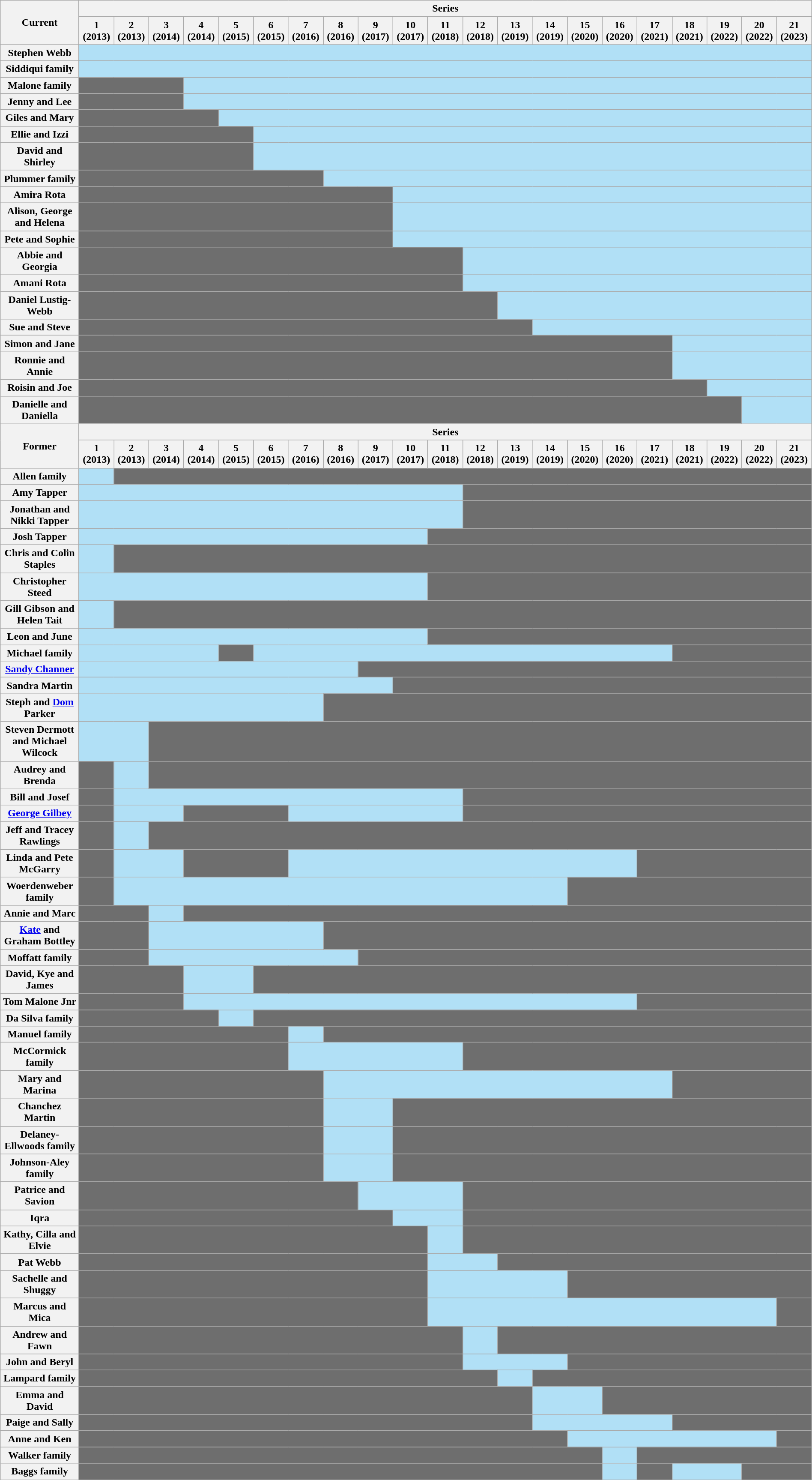<table class="wikitable plainrowheaders" width="100%">
<tr>
<th rowspan="2" scope="col" style="width:8%;">Current</th>
<th scope="col" colspan="21">Series</th>
</tr>
<tr>
<th scope="col" style="width:3%;">1 (2013)</th>
<th scope="col" style="width:3%;">2 (2013)</th>
<th scope="col" style="width:3%;">3 (2014)</th>
<th scope="col" style="width:3%;">4 (2014)</th>
<th scope="col" style="width:3%;">5 (2015)</th>
<th scope="col" style="width:3%;">6 (2015)</th>
<th scope="col" style="width:3%;">7 (2016)</th>
<th scope="col" style="width:3%;">8 (2016)</th>
<th scope="col" style="width:3%;">9 (2017)</th>
<th scope="col" style="width:3%;">10 (2017)</th>
<th scope="col" style="width:3%;">11 (2018)</th>
<th scope="col" style="width:3%;">12 (2018)</th>
<th scope="col" style="width:3%;">13 (2019)</th>
<th scope="col" style="width:3%;">14 (2019)</th>
<th scope="col" style="width:3%;">15 (2020)</th>
<th scope="col" style="width:3%;">16 (2020)</th>
<th scope="col" style="width:3%;">17 (2021)</th>
<th scope="col" style="width:3%;">18 (2021)</th>
<th scope="col" style="width:3%;">19 (2022)</th>
<th scope="col" style="width:3%;">20 (2022)</th>
<th scope="col" style="width:3%;">21 (2023)</th>
</tr>
<tr>
<th>Stephen Webb</th>
<td colspan="21" style="background:#B1E0F6;"></td>
</tr>
<tr>
<th>Siddiqui family</th>
<td colspan="21" style="background:#B1E0F6;"></td>
</tr>
<tr>
<th>Malone family</th>
<td colspan="3" style="background:#6E6E6E;"></td>
<td colspan="18" style="background:#B1E0F6;"></td>
</tr>
<tr>
<th>Jenny and Lee</th>
<td colspan="3" style="background:#6E6E6E;"></td>
<td colspan="18" style="background:#B1E0F6;"></td>
</tr>
<tr>
<th>Giles and Mary</th>
<td colspan="4" style="background:#6E6E6E;"></td>
<td colspan="17" style="background:#B1E0F6;"></td>
</tr>
<tr>
<th>Ellie and Izzi</th>
<td colspan="5" style="background:#6E6E6E;"></td>
<td colspan="16" style="background:#B1E0F6;"></td>
</tr>
<tr>
<th>David and Shirley</th>
<td colspan="5" style="background:#6E6E6E;"></td>
<td colspan="16" style="background:#B1E0F6;"></td>
</tr>
<tr>
<th>Plummer family</th>
<td colspan="7" style="background:#6E6E6E;"></td>
<td colspan="14" style="background:#B1E0F6;"></td>
</tr>
<tr>
<th>Amira Rota</th>
<td colspan="9" style="background:#6E6E6E;"></td>
<td colspan="12" style="background:#B1E0F6;"></td>
</tr>
<tr>
<th>Alison, George and Helena</th>
<td colspan="9" style="background:#6E6E6E;"></td>
<td colspan="12" style="background:#B1E0F6;"></td>
</tr>
<tr>
<th>Pete and Sophie</th>
<td colspan="9" style="background:#6E6E6E;"></td>
<td colspan="12" style="background:#B1E0F6;"></td>
</tr>
<tr>
<th>Abbie and Georgia</th>
<td colspan="11" style="background:#6E6E6E;"></td>
<td colspan="10" style="background:#B1E0F6;"></td>
</tr>
<tr>
<th>Amani Rota</th>
<td colspan="11" style="background:#6E6E6E;"></td>
<td colspan="10" style="background:#B1E0F6;"></td>
</tr>
<tr>
<th>Daniel Lustig-Webb</th>
<td colspan="12" style="background:#6E6E6E;"></td>
<td colspan="9" style="background:#B1E0F6;"></td>
</tr>
<tr>
<th>Sue and Steve</th>
<td colspan="13" style="background:#6E6E6E;"></td>
<td colspan="8" style="background:#B1E0F6;"></td>
</tr>
<tr>
<th>Simon and Jane</th>
<td colspan="17" style="background:#6E6E6E;"></td>
<td colspan="4" style="background:#B1E0F6;"></td>
</tr>
<tr>
<th>Ronnie and Annie</th>
<td colspan="17" style="background:#6E6E6E;"></td>
<td colspan="4" style="background:#B1E0F6;"></td>
</tr>
<tr>
<th>Roisin and Joe</th>
<td colspan="18" style="background:#6E6E6E;"></td>
<td colspan="3" style="background:#B1E0F6;"></td>
</tr>
<tr>
<th>Danielle and Daniella</th>
<td colspan="19" style="background:#6E6E6E;"></td>
<td colspan="2" style="background:#B1E0F6;"></td>
</tr>
<tr>
<th rowspan="2" scope="col" style="width:8%;">Former</th>
<th scope="col" colspan="21">Series</th>
</tr>
<tr>
<th scope="col" style="width:3%;">1 (2013)</th>
<th scope="col" style="width:3%;">2 (2013)</th>
<th scope="col" style="width:3%;">3 (2014)</th>
<th scope="col" style="width:3%;">4 (2014)</th>
<th scope="col" style="width:3%;">5 (2015)</th>
<th scope="col" style="width:3%;">6 (2015)</th>
<th scope="col" style="width:3%;">7 (2016)</th>
<th scope="col" style="width:3%;">8 (2016)</th>
<th scope="col" style="width:3%;">9 (2017)</th>
<th scope="col" style="width:3%;">10 (2017)</th>
<th scope="col" style="width:3%;">11 (2018)</th>
<th scope="col" style="width:3%;">12 (2018)</th>
<th scope="col" style="width:3%;">13 (2019)</th>
<th scope="col" style="width:3%;">14 (2019)</th>
<th scope="col" style="width:3%;">15 (2020)</th>
<th scope="col" style="width:3%;">16 (2020)</th>
<th scope="col" style="width:3%;">17 (2021)</th>
<th scope="col" style="width:3%;">18 (2021)</th>
<th scope="col" style="width:3%;">19 (2022)</th>
<th scope="col" style="width:3%;">20 (2022)</th>
<th scope="col" style="width:3%;">21 (2023)</th>
</tr>
<tr>
<th>Allen family</th>
<td colspan="1" style="background:#B1E0F6;"></td>
<td colspan="20" style="background:#6E6E6E;"></td>
</tr>
<tr>
<th>Amy Tapper</th>
<td colspan="11" style="background:#B1E0F6;"></td>
<td colspan="10" style="background:#6E6E6E;"></td>
</tr>
<tr>
<th>Jonathan and Nikki Tapper</th>
<td colspan="11" style="background:#B1E0F6;"></td>
<td colspan="10" style="background:#6E6E6E;"></td>
</tr>
<tr>
<th>Josh Tapper</th>
<td colspan="10" style="background:#B1E0F6;"></td>
<td colspan="11" style="background:#6E6E6E;"></td>
</tr>
<tr>
<th>Chris and Colin Staples</th>
<td colspan="1" style="background:#B1E0F6;"></td>
<td colspan="20" style="background:#6E6E6E;"></td>
</tr>
<tr>
<th>Christopher Steed</th>
<td colspan="10" style="background:#B1E0F6;"></td>
<td colspan="11" style="background:#6E6E6E;"></td>
</tr>
<tr>
<th>Gill Gibson and Helen Tait</th>
<td colspan="1" style="background:#B1E0F6;"></td>
<td colspan="20" style="background:#6E6E6E;"></td>
</tr>
<tr>
<th>Leon and June</th>
<td colspan="10" style="background:#B1E0F6;"></td>
<td colspan="11" style="background:#6E6E6E;"></td>
</tr>
<tr>
<th>Michael family</th>
<td colspan="4" style="background:#B1E0F6;"></td>
<td colspan="1" style="background:#6E6E6E;"></td>
<td colspan="12" style="background:#B1E0F6;"></td>
<td colspan="4" style="background:#6E6E6E;"></td>
</tr>
<tr>
<th><a href='#'>Sandy Channer</a></th>
<td colspan="8" style="background:#B1E0F6;"></td>
<td colspan="13" style="background:#6E6E6E;"></td>
</tr>
<tr>
<th>Sandra Martin</th>
<td colspan="9" style="background:#B1E0F6;"></td>
<td colspan="12" style="background:#6E6E6E;"></td>
</tr>
<tr>
<th>Steph and <a href='#'>Dom</a> Parker</th>
<td colspan="7" style="background:#B1E0F6;"></td>
<td colspan="14" style="background:#6E6E6E;"></td>
</tr>
<tr>
<th>Steven Dermott and Michael Wilcock</th>
<td colspan="2" style="background:#B1E0F6;"></td>
<td colspan="19" style="background:#6E6E6E;"></td>
</tr>
<tr>
<th>Audrey and Brenda</th>
<td colspan="1" style="background:#6E6E6E;"></td>
<td colspan="1" style="background:#B1E0F6;"></td>
<td colspan="19" style="background:#6E6E6E;"></td>
</tr>
<tr>
<th>Bill and Josef</th>
<td colspan="1" style="background:#6E6E6E;"></td>
<td colspan="10" style="background:#B1E0F6;"></td>
<td colspan="10" style="background:#6E6E6E;"></td>
</tr>
<tr>
<th><a href='#'>George Gilbey</a></th>
<td colspan="1" style="background:#6E6E6E;"></td>
<td colspan="2" style="background:#B1E0F6;"></td>
<td colspan="3" style="background:#6E6E6E;"></td>
<td colspan="5" style="background:#B1E0F6;"></td>
<td colspan="10" style="background:#6E6E6E;"></td>
</tr>
<tr>
<th>Jeff and Tracey Rawlings</th>
<td colspan="1" style="background:#6E6E6E;"></td>
<td colspan="1" style="background:#B1E0F6;"></td>
<td colspan="19" style="background:#6E6E6E;"></td>
</tr>
<tr>
<th>Linda and Pete McGarry</th>
<td colspan="1" style="background:#6E6E6E;"></td>
<td colspan="2" style="background:#B1E0F6;"></td>
<td colspan="3" style="background:#6E6E6E;"></td>
<td colspan="10" style="background:#B1E0F6;"></td>
<td colspan="5" style="background:#6E6E6E;"></td>
</tr>
<tr>
<th>Woerdenweber family</th>
<td colspan="1" style="background:#6E6E6E;"></td>
<td colspan="13" style="background:#B1E0F6;"></td>
<td colspan="7" style="background:#6E6E6E;"></td>
</tr>
<tr>
<th>Annie and Marc</th>
<td colspan="2" style="background:#6E6E6E;"></td>
<td colspan="1" style="background:#B1E0F6;"></td>
<td colspan="18" style="background:#6E6E6E;"></td>
</tr>
<tr>
<th><a href='#'>Kate</a> and Graham Bottley</th>
<td colspan="2" style="background:#6E6E6E;"></td>
<td colspan="5" style="background:#B1E0F6;"></td>
<td colspan="14" style="background:#6E6E6E;"></td>
</tr>
<tr>
<th>Moffatt family</th>
<td colspan="2" style="background:#6E6E6E;"></td>
<td colspan="6" style="background:#B1E0F6;"></td>
<td colspan="13" style="background:#6E6E6E;"></td>
</tr>
<tr>
<th>David, Kye and James</th>
<td colspan="3" style="background:#6E6E6E;"></td>
<td colspan="2" style="background:#B1E0F6;"></td>
<td colspan="16" style="background:#6E6E6E;"></td>
</tr>
<tr>
<th>Tom Malone Jnr</th>
<td colspan="3" style="background:#6E6E6E;"></td>
<td colspan="13" style="background:#B1E0F6;"></td>
<td colspan="5" style="background:#6E6E6E;"></td>
</tr>
<tr>
<th>Da Silva family</th>
<td colspan="4" style="background:#6E6E6E;"></td>
<td colspan="1" style="background:#B1E0F6;"></td>
<td colspan="16" style="background:#6E6E6E;"></td>
</tr>
<tr>
<th>Manuel family</th>
<td colspan="6" style="background:#6E6E6E;"></td>
<td colspan="1" style="background:#B1E0F6;"></td>
<td colspan="14" style="background:#6E6E6E;"></td>
</tr>
<tr>
<th>McCormick family</th>
<td colspan="6" style="background:#6E6E6E;"></td>
<td colspan="5" style="background:#B1E0F6;"></td>
<td colspan="10" style="background:#6E6E6E;"></td>
</tr>
<tr>
<th>Mary and Marina</th>
<td colspan="7" style="background:#6E6E6E;"></td>
<td colspan="10" style="background:#B1E0F6;"></td>
<td colspan="4" style="background:#6E6E6E;"></td>
</tr>
<tr>
<th>Chanchez Martin</th>
<td colspan="7" style="background:#6E6E6E;"></td>
<td colspan="2" style="background:#B1E0F6;"></td>
<td colspan="12" style="background:#6E6E6E;"></td>
</tr>
<tr>
<th>Delaney-Ellwoods family</th>
<td colspan="7" style="background:#6E6E6E;"></td>
<td colspan="2" style="background:#B1E0F6;"></td>
<td colspan="12" style="background:#6E6E6E;"></td>
</tr>
<tr>
<th>Johnson-Aley family</th>
<td colspan="7" style="background:#6E6E6E;"></td>
<td colspan="2" style="background:#B1E0F6;"></td>
<td colspan="12" style="background:#6E6E6E;"></td>
</tr>
<tr>
<th>Patrice and Savion</th>
<td colspan="8" style="background:#6E6E6E;"></td>
<td colspan="3" style="background:#B1E0F6;"></td>
<td colspan="10" style="background:#6E6E6E;"></td>
</tr>
<tr>
<th>Iqra</th>
<td colspan="9" style="background:#6E6E6E;"></td>
<td colspan="2" style="background:#B1E0F6;"></td>
<td colspan="10" style="background:#6E6E6E;"></td>
</tr>
<tr>
<th>Kathy, Cilla and Elvie</th>
<td colspan="10" style="background:#6E6E6E;"></td>
<td colspan="1" style="background:#B1E0F6;"></td>
<td colspan="10" style="background:#6E6E6E;"></td>
</tr>
<tr>
<th>Pat Webb</th>
<td colspan="10" style="background:#6E6E6E;"></td>
<td colspan="2" style="background:#B1E0F6;"></td>
<td colspan="9" style="background:#6E6E6E;"></td>
</tr>
<tr>
<th>Sachelle and Shuggy</th>
<td colspan="10" style="background:#6E6E6E;"></td>
<td colspan="4" style="background:#B1E0F6;"></td>
<td colspan="7" style="background:#6E6E6E;"></td>
</tr>
<tr>
<th>Marcus and Mica</th>
<td colspan="10" style="background:#6E6E6E;"></td>
<td colspan="10" style="background:#B1E0F6;"></td>
<td colspan="1" style="background:#6E6E6E;"></td>
</tr>
<tr>
<th>Andrew and Fawn</th>
<td colspan="11" style="background:#6E6E6E;"></td>
<td colspan="1" style="background:#B1E0F6;"></td>
<td colspan="9" style="background:#6E6E6E;"></td>
</tr>
<tr>
<th>John and Beryl</th>
<td colspan="11" style="background:#6E6E6E;"></td>
<td colspan="3" style="background:#B1E0F6;"></td>
<td colspan="7" style="background:#6E6E6E;"></td>
</tr>
<tr>
<th>Lampard family</th>
<td colspan="12" style="background:#6E6E6E;"></td>
<td colspan="1" style="background:#B1E0F6;"></td>
<td colspan="8" style="background:#6E6E6E;"></td>
</tr>
<tr>
<th>Emma and David</th>
<td colspan="13" style="background:#6E6E6E;"></td>
<td colspan="2" style="background:#B1E0F6;"></td>
<td colspan="6" style="background:#6E6E6E;"></td>
</tr>
<tr>
<th>Paige and Sally</th>
<td colspan="13" style="background:#6E6E6E;"></td>
<td colspan="4" style="background:#B1E0F6;"></td>
<td colspan="4" style="background:#6E6E6E;"></td>
</tr>
<tr>
<th>Anne and Ken</th>
<td colspan="14" style="background:#6E6E6E;"></td>
<td colspan="6" style="background:#B1E0F6;"></td>
<td colspan="1" style="background:#6E6E6E;"></td>
</tr>
<tr>
<th>Walker family</th>
<td colspan="15" style="background:#6E6E6E;"></td>
<td colspan="1" style="background:#B1E0F6;"></td>
<td colspan="5" style="background:#6E6E6E;"></td>
</tr>
<tr>
<th>Baggs family</th>
<td colspan="15" style="background:#6E6E6E;"></td>
<td colspan="1" style="background:#B1E0F6;"></td>
<td colspan="1" style="background:#6E6E6E;"></td>
<td colspan="2" style="background:#B1E0F6;"></td>
<td colspan="2" style="background:#6E6E6E;"></td>
</tr>
<tr>
</tr>
</table>
